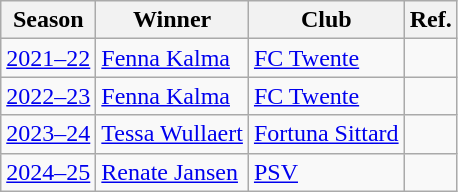<table class="wikitable">
<tr>
<th>Season</th>
<th>Winner</th>
<th>Club</th>
<th>Ref.</th>
</tr>
<tr>
<td><a href='#'>2021–22</a></td>
<td> <a href='#'>Fenna Kalma</a></td>
<td><a href='#'>FC Twente</a></td>
<td></td>
</tr>
<tr>
<td><a href='#'>2022–23</a></td>
<td> <a href='#'>Fenna Kalma</a></td>
<td><a href='#'>FC Twente</a></td>
<td></td>
</tr>
<tr>
<td><a href='#'>2023–24</a></td>
<td> <a href='#'>Tessa Wullaert</a></td>
<td><a href='#'>Fortuna Sittard</a></td>
<td></td>
</tr>
<tr>
<td><a href='#'>2024–25</a></td>
<td> <a href='#'>Renate Jansen</a></td>
<td><a href='#'>PSV</a></td>
<td></td>
</tr>
</table>
